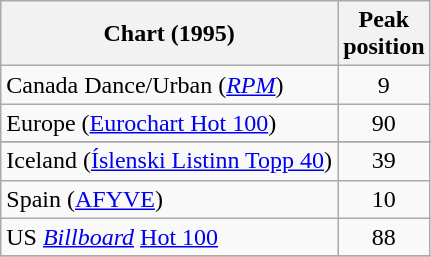<table class="wikitable sortable">
<tr>
<th>Chart (1995)</th>
<th>Peak<br>position</th>
</tr>
<tr>
<td>Canada Dance/Urban (<a href='#'><em>RPM</em></a>)</td>
<td align="center">9</td>
</tr>
<tr>
<td>Europe (<a href='#'>Eurochart Hot 100</a>)</td>
<td align="center">90</td>
</tr>
<tr>
</tr>
<tr>
</tr>
<tr>
<td>Iceland (<a href='#'>Íslenski Listinn Topp 40</a>)</td>
<td align="center">39</td>
</tr>
<tr>
<td>Spain (<a href='#'>AFYVE</a>)</td>
<td align="center">10</td>
</tr>
<tr>
<td>US <em><a href='#'>Billboard</a></em> <a href='#'>Hot 100</a></td>
<td align="center">88</td>
</tr>
<tr>
</tr>
</table>
